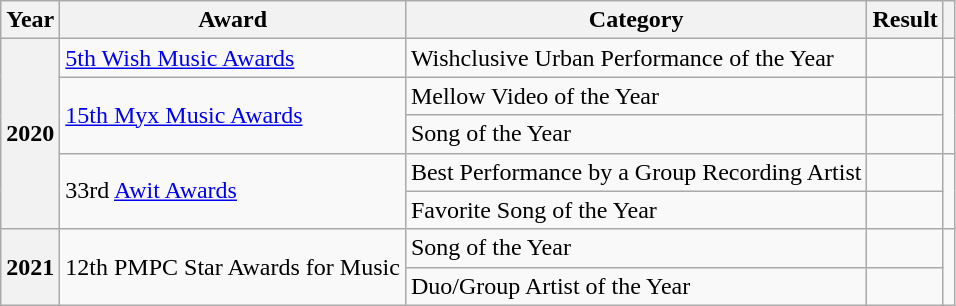<table class="wikitable">
<tr>
<th>Year</th>
<th>Award</th>
<th>Category</th>
<th>Result</th>
<th></th>
</tr>
<tr>
<th rowspan="5">2020</th>
<td><a href='#'>5th Wish Music Awards</a></td>
<td>Wishclusive Urban Performance of the Year</td>
<td></td>
<td></td>
</tr>
<tr>
<td rowspan="2"><a href='#'>15th Myx Music Awards</a></td>
<td>Mellow Video of the Year</td>
<td></td>
<td rowspan="2"></td>
</tr>
<tr>
<td>Song of the Year</td>
<td></td>
</tr>
<tr>
<td rowspan="2">33rd <a href='#'>Awit Awards</a></td>
<td>Best Performance by a Group Recording Artist</td>
<td></td>
<td rowspan=2></td>
</tr>
<tr>
<td>Favorite Song of the Year</td>
<td></td>
</tr>
<tr>
<th rowspan="2">2021</th>
<td rowspan="2">12th PMPC Star Awards for Music</td>
<td>Song of the Year</td>
<td></td>
<td rowspan="2"></td>
</tr>
<tr>
<td>Duo/Group Artist of the Year</td>
<td></td>
</tr>
</table>
